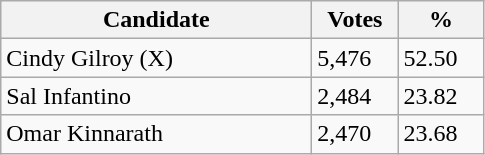<table class="wikitable">
<tr>
<th bgcolor="#DDDDFF" width="200px">Candidate</th>
<th bgcolor="#DDDDFF" width="50px">Votes</th>
<th bgcolor="#DDDDFF" width="50px">%</th>
</tr>
<tr>
<td>Cindy Gilroy (X)</td>
<td>5,476</td>
<td>52.50</td>
</tr>
<tr>
<td>Sal Infantino</td>
<td>2,484</td>
<td>23.82</td>
</tr>
<tr>
<td>Omar Kinnarath</td>
<td>2,470</td>
<td>23.68</td>
</tr>
</table>
